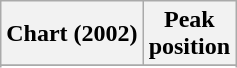<table class="wikitable plainrowheaders" style="text-align:center">
<tr>
<th scope="col">Chart (2002)</th>
<th scope="col">Peak<br>position</th>
</tr>
<tr>
</tr>
<tr>
</tr>
</table>
